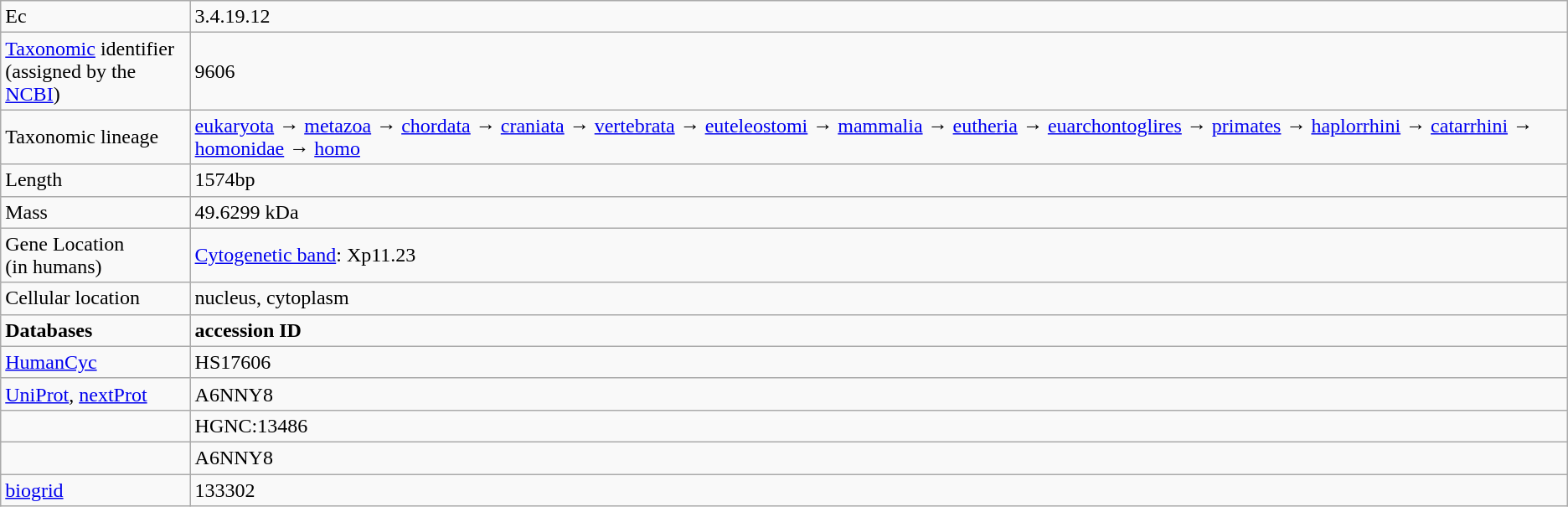<table class="wikitable sortable mw-collapsible mw-collapsed">
<tr>
<td>Ec</td>
<td>3.4.19.12</td>
</tr>
<tr>
<td><a href='#'>Taxonomic</a> identifier<br>(assigned by the <a href='#'>NCBI</a>)</td>
<td>9606</td>
</tr>
<tr>
<td>Taxonomic lineage</td>
<td><a href='#'>eukaryota</a> → <a href='#'>metazoa</a> → <a href='#'>chordata</a> → <a href='#'>craniata</a> → <a href='#'>vertebrata</a> → <a href='#'>euteleostomi</a> → <a href='#'>mammalia</a> → <a href='#'>eutheria</a> → <a href='#'>euarchontoglires</a> → <a href='#'>primates</a> → <a href='#'>haplorrhini</a> → <a href='#'>catarrhini</a> → <a href='#'>homonidae</a> → <a href='#'>homo</a></td>
</tr>
<tr>
<td>Length</td>
<td>1574bp</td>
</tr>
<tr>
<td>Mass</td>
<td>49.6299 kDa</td>
</tr>
<tr>
<td>Gene Location<br>(in humans)</td>
<td><a href='#'>Cytogenetic band</a>: Xp11.23</td>
</tr>
<tr>
<td>Cellular location</td>
<td>nucleus, cytoplasm</td>
</tr>
<tr>
<td><strong>Databases</strong></td>
<td><strong>accession ID</strong></td>
</tr>
<tr>
<td><a href='#'>HumanCyc</a></td>
<td>HS17606</td>
</tr>
<tr>
<td><a href='#'>UniProt</a>, <a href='#'>nextProt</a></td>
<td>A6NNY8</td>
</tr>
<tr>
<td></td>
<td>HGNC:13486</td>
</tr>
<tr>
<td></td>
<td>A6NNY8</td>
</tr>
<tr>
<td><a href='#'>biogrid</a></td>
<td>133302</td>
</tr>
</table>
